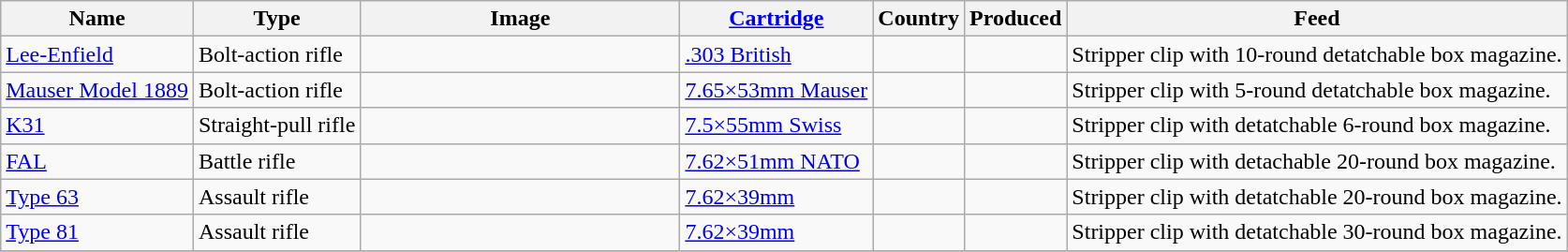<table class="wikitable sortable sticky-header">
<tr>
<th>Name</th>
<th>Type</th>
<th class="unsortable" style="width:220px;">Image</th>
<th data-sort-type="number"><a href='#'>Cartridge</a></th>
<th>Country</th>
<th data-sort-type="number">Produced</th>
<th>Feed</th>
</tr>
<tr>
<td><a href='#'>Lee-Enfield</a></td>
<td>Bolt-action rifle</td>
<td></td>
<td><a href='#'>.303 British</a></td>
<td></td>
<td></td>
<td>Stripper clip with 10-round detatchable box magazine.</td>
</tr>
<tr>
<td><a href='#'>Mauser Model 1889</a></td>
<td>Bolt-action rifle</td>
<td></td>
<td><a href='#'>7.65×53mm Mauser</a></td>
<td></td>
<td></td>
<td>Stripper clip with 5-round detatchable box magazine.</td>
</tr>
<tr>
<td><a href='#'>K31</a></td>
<td>Straight-pull rifle</td>
<td></td>
<td><a href='#'>7.5×55mm Swiss</a></td>
<td></td>
<td></td>
<td>Stripper clip with detatchable 6-round box magazine.</td>
</tr>
<tr>
<td><a href='#'>FAL</a></td>
<td>Battle rifle</td>
<td></td>
<td><a href='#'>7.62×51mm NATO</a></td>
<td></td>
<td></td>
<td>Stripper clip with detachable 20-round box magazine.</td>
</tr>
<tr>
<td><a href='#'>Type 63</a></td>
<td>Assault rifle</td>
<td></td>
<td><a href='#'>7.62×39mm</a></td>
<td></td>
<td></td>
<td>Stripper clip with detatchable 20-round box magazine.</td>
</tr>
<tr>
<td><a href='#'>Type 81</a></td>
<td>Assault rifle</td>
<td></td>
<td><a href='#'>7.62×39mm</a></td>
<td></td>
<td></td>
<td>Stripper clip with detatchable 30-round box magazine.</td>
</tr>
<tr>
</tr>
</table>
